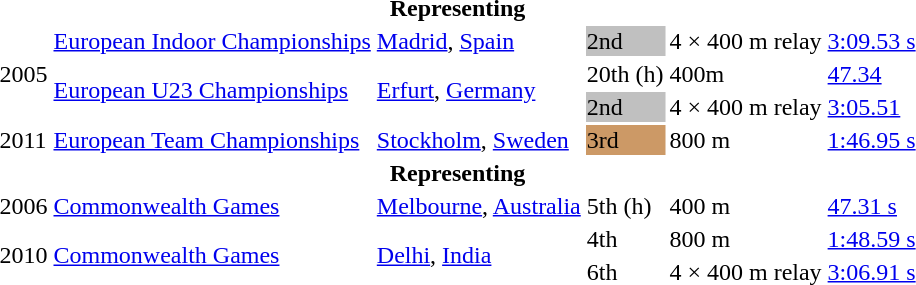<table>
<tr>
<th colspan="6">Representing </th>
</tr>
<tr>
<td rowspan=3>2005</td>
<td><a href='#'>European Indoor Championships</a></td>
<td><a href='#'>Madrid</a>, <a href='#'>Spain</a></td>
<td bgcolor="silver">2nd</td>
<td>4 × 400 m relay</td>
<td><a href='#'>3:09.53 s</a></td>
</tr>
<tr>
<td rowspan=2><a href='#'>European U23 Championships</a></td>
<td rowspan=2><a href='#'>Erfurt</a>, <a href='#'>Germany</a></td>
<td>20th (h)</td>
<td>400m</td>
<td><a href='#'>47.34</a></td>
</tr>
<tr>
<td bgcolor=silver>2nd</td>
<td>4 × 400 m relay</td>
<td><a href='#'>3:05.51</a></td>
</tr>
<tr>
<td>2011</td>
<td><a href='#'>European Team Championships</a></td>
<td><a href='#'>Stockholm</a>, <a href='#'>Sweden</a></td>
<td bgcolor="cc9966">3rd</td>
<td>800 m</td>
<td><a href='#'>1:46.95 s</a></td>
</tr>
<tr>
<th colspan="6">Representing </th>
</tr>
<tr>
<td>2006</td>
<td><a href='#'>Commonwealth Games</a></td>
<td><a href='#'>Melbourne</a>, <a href='#'>Australia</a></td>
<td>5th (h)</td>
<td>400 m</td>
<td><a href='#'>47.31 s</a></td>
</tr>
<tr>
<td rowspan=2>2010</td>
<td rowspan=2><a href='#'>Commonwealth Games</a></td>
<td rowspan=2><a href='#'>Delhi</a>, <a href='#'>India</a></td>
<td>4th</td>
<td>800 m</td>
<td><a href='#'>1:48.59 s</a></td>
</tr>
<tr>
<td>6th</td>
<td>4 × 400 m relay</td>
<td><a href='#'>3:06.91 s</a></td>
</tr>
</table>
